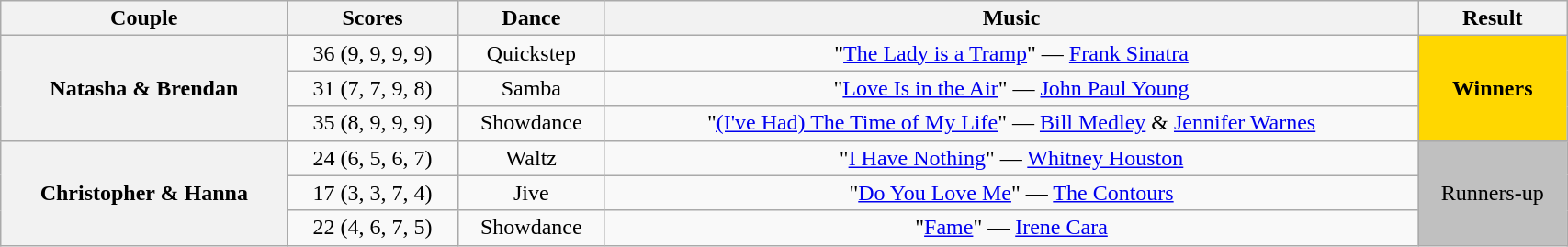<table class="wikitable sortable" style="text-align:center; width:90%">
<tr>
<th scope="col">Couple</th>
<th scope="col">Scores</th>
<th scope="col" class="unsortable">Dance</th>
<th scope="col" class="unsortable">Music</th>
<th scope="col" class="unsortable">Result</th>
</tr>
<tr>
<th scope="row" rowspan=3>Natasha & Brendan</th>
<td>36 (9, 9, 9, 9)</td>
<td>Quickstep</td>
<td>"<a href='#'>The Lady is a Tramp</a>" — <a href='#'>Frank Sinatra</a></td>
<td rowspan=3 bgcolor="gold"><strong>Winners</strong></td>
</tr>
<tr>
<td>31 (7, 7, 9, 8)</td>
<td>Samba</td>
<td>"<a href='#'>Love Is in the Air</a>" — <a href='#'>John Paul Young</a></td>
</tr>
<tr>
<td>35 (8, 9, 9, 9)</td>
<td>Showdance</td>
<td>"<a href='#'>(I've Had) The Time of My Life</a>" — <a href='#'>Bill Medley</a> & <a href='#'>Jennifer Warnes</a></td>
</tr>
<tr>
<th scope="row" rowspan=3>Christopher & Hanna</th>
<td>24 (6, 5, 6, 7)</td>
<td>Waltz</td>
<td>"<a href='#'>I Have Nothing</a>" — <a href='#'>Whitney Houston</a></td>
<td rowspan=3 bgcolor="silver">Runners-up</td>
</tr>
<tr>
<td>17 (3, 3, 7, 4)</td>
<td>Jive</td>
<td>"<a href='#'>Do You Love Me</a>" — <a href='#'>The Contours</a></td>
</tr>
<tr>
<td>22 (4, 6, 7, 5)</td>
<td>Showdance</td>
<td>"<a href='#'>Fame</a>" — <a href='#'>Irene Cara</a></td>
</tr>
</table>
